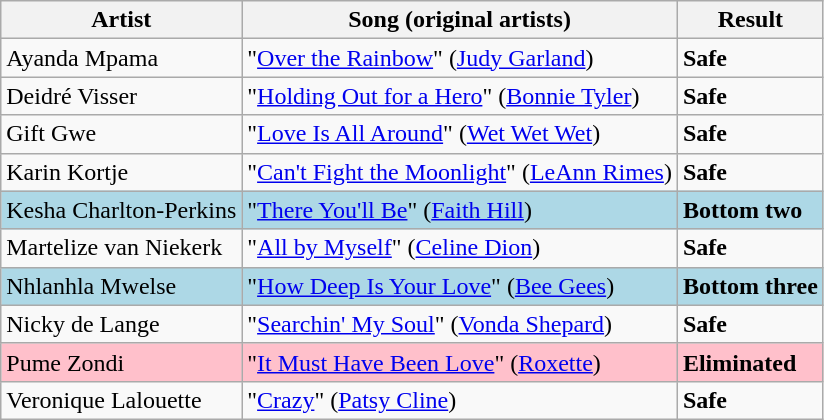<table class=wikitable>
<tr>
<th>Artist</th>
<th>Song (original artists)</th>
<th>Result</th>
</tr>
<tr>
<td>Ayanda Mpama</td>
<td>"<a href='#'>Over the Rainbow</a>" (<a href='#'>Judy Garland</a>)</td>
<td><strong>Safe</strong></td>
</tr>
<tr>
<td>Deidré Visser</td>
<td>"<a href='#'>Holding Out for a Hero</a>" (<a href='#'>Bonnie Tyler</a>)</td>
<td><strong>Safe</strong></td>
</tr>
<tr>
<td>Gift Gwe</td>
<td>"<a href='#'>Love Is All Around</a>" (<a href='#'>Wet Wet Wet</a>)</td>
<td><strong>Safe</strong></td>
</tr>
<tr>
<td>Karin Kortje</td>
<td>"<a href='#'>Can't Fight the Moonlight</a>" (<a href='#'>LeAnn Rimes</a>)</td>
<td><strong>Safe</strong></td>
</tr>
<tr style="background:lightblue;">
<td>Kesha Charlton-Perkins</td>
<td>"<a href='#'>There You'll Be</a>" (<a href='#'>Faith Hill</a>)</td>
<td><strong>Bottom two</strong></td>
</tr>
<tr>
<td>Martelize van Niekerk</td>
<td>"<a href='#'>All by Myself</a>" (<a href='#'>Celine Dion</a>)</td>
<td><strong>Safe</strong></td>
</tr>
<tr style="background:lightblue;">
<td>Nhlanhla Mwelse</td>
<td>"<a href='#'>How Deep Is Your Love</a>" (<a href='#'>Bee Gees</a>)</td>
<td><strong>Bottom three</strong></td>
</tr>
<tr>
<td>Nicky de Lange</td>
<td>"<a href='#'>Searchin' My Soul</a>" (<a href='#'>Vonda Shepard</a>)</td>
<td><strong>Safe</strong></td>
</tr>
<tr style="background:pink;">
<td>Pume Zondi</td>
<td>"<a href='#'>It Must Have Been Love</a>" (<a href='#'>Roxette</a>)</td>
<td><strong>Eliminated</strong></td>
</tr>
<tr>
<td>Veronique Lalouette</td>
<td>"<a href='#'>Crazy</a>" (<a href='#'>Patsy Cline</a>)</td>
<td><strong>Safe</strong></td>
</tr>
</table>
